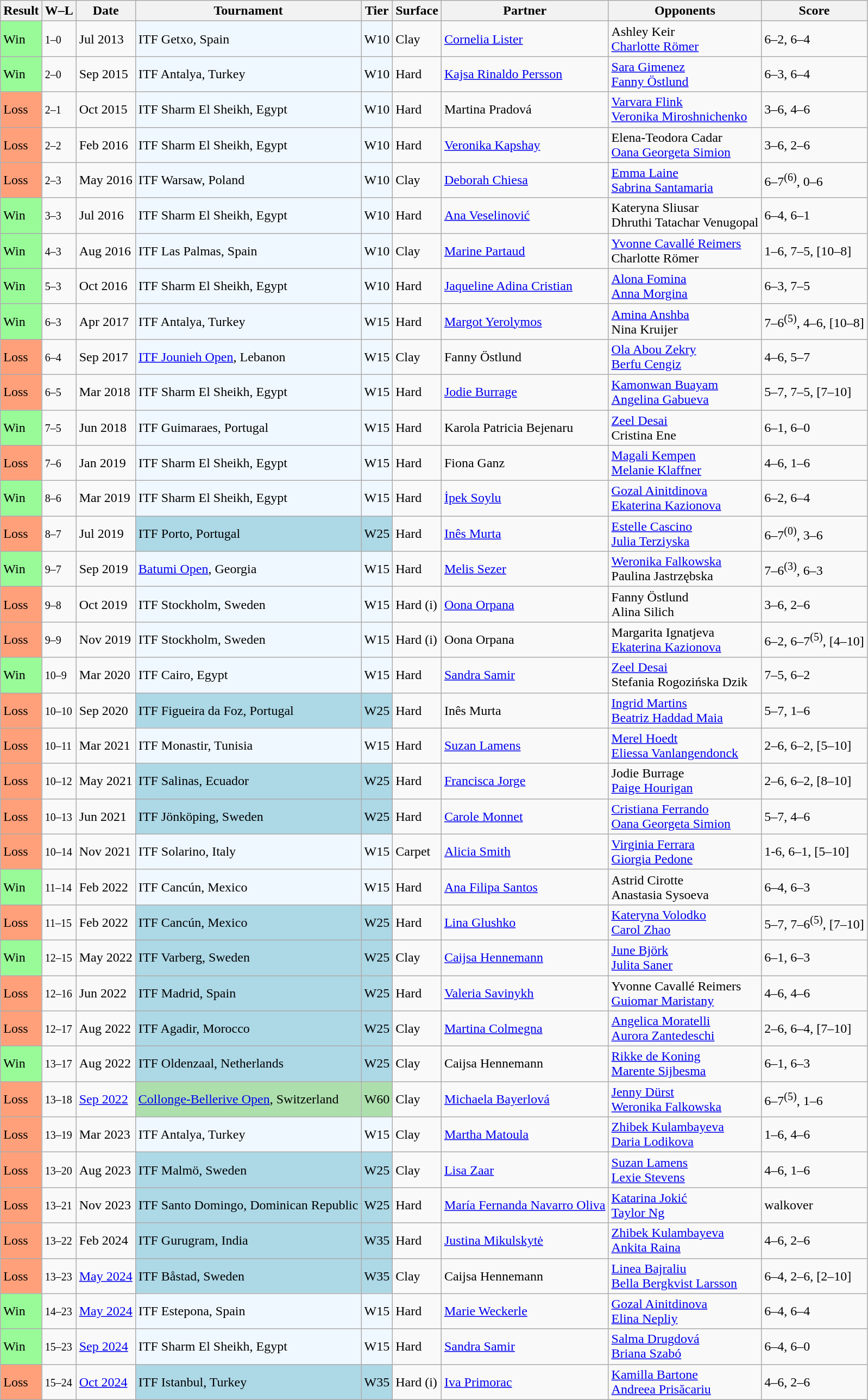<table class="sortable wikitable">
<tr>
<th>Result</th>
<th class=unsortable>W–L</th>
<th>Date</th>
<th>Tournament</th>
<th>Tier</th>
<th>Surface</th>
<th>Partner</th>
<th>Opponents</th>
<th class=unsortable>Score</th>
</tr>
<tr>
<td style="background:#98fb98;">Win</td>
<td><small>1–0</small></td>
<td>Jul 2013</td>
<td style="background:#f0f8ff;">ITF Getxo, Spain</td>
<td style="background:#f0f8ff;">W10</td>
<td>Clay</td>
<td> <a href='#'>Cornelia Lister</a></td>
<td> Ashley Keir <br>  <a href='#'>Charlotte Römer</a></td>
<td>6–2, 6–4</td>
</tr>
<tr>
<td style="background:#98fb98;">Win</td>
<td><small>2–0</small></td>
<td>Sep 2015</td>
<td style="background:#f0f8ff;">ITF Antalya, Turkey</td>
<td style="background:#f0f8ff;">W10</td>
<td>Hard</td>
<td> <a href='#'>Kajsa Rinaldo Persson</a></td>
<td> <a href='#'>Sara Gimenez</a> <br>  <a href='#'>Fanny Östlund</a></td>
<td>6–3, 6–4</td>
</tr>
<tr>
<td bgcolor="FFA07A">Loss</td>
<td><small>2–1</small></td>
<td>Oct 2015</td>
<td style="background:#f0f8ff;">ITF Sharm El Sheikh, Egypt</td>
<td style="background:#f0f8ff;">W10</td>
<td>Hard</td>
<td> Martina Pradová</td>
<td> <a href='#'>Varvara Flink</a> <br>  <a href='#'>Veronika Miroshnichenko</a></td>
<td>3–6, 4–6</td>
</tr>
<tr>
<td bgcolor="FFA07A">Loss</td>
<td><small>2–2</small></td>
<td>Feb 2016</td>
<td style="background:#f0f8ff;">ITF Sharm El Sheikh, Egypt</td>
<td style="background:#f0f8ff;">W10</td>
<td>Hard</td>
<td> <a href='#'>Veronika Kapshay</a></td>
<td> Elena-Teodora Cadar <br>  <a href='#'>Oana Georgeta Simion</a></td>
<td>3–6, 2–6</td>
</tr>
<tr>
<td bgcolor="FFA07A">Loss</td>
<td><small>2–3</small></td>
<td>May 2016</td>
<td style="background:#f0f8ff;">ITF Warsaw, Poland</td>
<td style="background:#f0f8ff;">W10</td>
<td>Clay</td>
<td> <a href='#'>Deborah Chiesa</a></td>
<td> <a href='#'>Emma Laine</a> <br>  <a href='#'>Sabrina Santamaria</a></td>
<td>6–7<sup>(6)</sup>, 0–6</td>
</tr>
<tr>
<td style="background:#98fb98;">Win</td>
<td><small>3–3</small></td>
<td>Jul 2016</td>
<td style="background:#f0f8ff;">ITF Sharm El Sheikh, Egypt</td>
<td style="background:#f0f8ff;">W10</td>
<td>Hard</td>
<td> <a href='#'>Ana Veselinović</a></td>
<td> Kateryna Sliusar <br>  Dhruthi Tatachar Venugopal</td>
<td>6–4, 6–1</td>
</tr>
<tr>
<td style="background:#98fb98;">Win</td>
<td><small>4–3</small></td>
<td>Aug 2016</td>
<td style="background:#f0f8ff;">ITF Las Palmas, Spain</td>
<td style="background:#f0f8ff;">W10</td>
<td>Clay</td>
<td> <a href='#'>Marine Partaud</a></td>
<td> <a href='#'>Yvonne Cavallé Reimers</a> <br>  Charlotte Römer</td>
<td>1–6, 7–5, [10–8]</td>
</tr>
<tr>
<td style="background:#98fb98;">Win</td>
<td><small>5–3</small></td>
<td>Oct 2016</td>
<td style="background:#f0f8ff;">ITF Sharm El Sheikh, Egypt</td>
<td style="background:#f0f8ff;">W10</td>
<td>Hard</td>
<td> <a href='#'>Jaqueline Adina Cristian</a></td>
<td> <a href='#'>Alona Fomina</a> <br>  <a href='#'>Anna Morgina</a></td>
<td>6–3, 7–5</td>
</tr>
<tr>
<td style="background:#98fb98;">Win</td>
<td><small>6–3</small></td>
<td>Apr 2017</td>
<td style="background:#f0f8ff;">ITF Antalya, Turkey</td>
<td style="background:#f0f8ff;">W15</td>
<td>Hard</td>
<td> <a href='#'>Margot Yerolymos</a></td>
<td> <a href='#'>Amina Anshba</a> <br>  Nina Kruijer</td>
<td>7–6<sup>(5)</sup>, 4–6, [10–8]</td>
</tr>
<tr>
<td bgcolor="FFA07A">Loss</td>
<td><small>6–4</small></td>
<td>Sep 2017</td>
<td style="background:#f0f8ff;"><a href='#'>ITF Jounieh Open</a>, Lebanon</td>
<td style="background:#f0f8ff;">W15</td>
<td>Clay</td>
<td> Fanny Östlund</td>
<td> <a href='#'>Ola Abou Zekry</a> <br>  <a href='#'>Berfu Cengiz</a></td>
<td>4–6, 5–7</td>
</tr>
<tr>
<td bgcolor="FFA07A">Loss</td>
<td><small>6–5</small></td>
<td>Mar 2018</td>
<td style="background:#f0f8ff;">ITF Sharm El Sheikh, Egypt</td>
<td style="background:#f0f8ff;">W15</td>
<td>Hard</td>
<td> <a href='#'>Jodie Burrage</a></td>
<td> <a href='#'>Kamonwan Buayam</a> <br>  <a href='#'>Angelina Gabueva</a></td>
<td>5–7, 7–5, [7–10]</td>
</tr>
<tr>
<td style="background:#98fb98;">Win</td>
<td><small>7–5</small></td>
<td>Jun 2018</td>
<td style="background:#f0f8ff;">ITF Guimaraes, Portugal</td>
<td style="background:#f0f8ff;">W15</td>
<td>Hard</td>
<td> Karola Patricia Bejenaru</td>
<td> <a href='#'>Zeel Desai</a> <br>  Cristina Ene</td>
<td>6–1, 6–0</td>
</tr>
<tr>
<td bgcolor="FFA07A">Loss</td>
<td><small>7–6</small></td>
<td>Jan 2019</td>
<td style="background:#f0f8ff;">ITF Sharm El Sheikh, Egypt</td>
<td style="background:#f0f8ff;">W15</td>
<td>Hard</td>
<td> Fiona Ganz</td>
<td> <a href='#'>Magali Kempen</a> <br>  <a href='#'>Melanie Klaffner</a></td>
<td>4–6, 1–6</td>
</tr>
<tr>
<td style="background:#98fb98;">Win</td>
<td><small>8–6</small></td>
<td>Mar 2019</td>
<td style="background:#f0f8ff;">ITF Sharm El Sheikh, Egypt</td>
<td style="background:#f0f8ff;">W15</td>
<td>Hard</td>
<td> <a href='#'>İpek Soylu</a></td>
<td> <a href='#'>Gozal Ainitdinova</a> <br>  <a href='#'>Ekaterina Kazionova</a></td>
<td>6–2, 6–4</td>
</tr>
<tr>
<td style="background:#ffa07a;">Loss</td>
<td><small>8–7</small></td>
<td>Jul 2019</td>
<td style="background:lightblue;">ITF Porto, Portugal</td>
<td style="background:lightblue;">W25</td>
<td>Hard</td>
<td> <a href='#'>Inês Murta</a></td>
<td> <a href='#'>Estelle Cascino</a> <br>  <a href='#'>Julia Terziyska</a></td>
<td>6–7<sup>(0)</sup>, 3–6</td>
</tr>
<tr>
<td style="background:#98fb98;">Win</td>
<td><small>9–7</small></td>
<td>Sep 2019</td>
<td style="background:#f0f8ff;"><a href='#'>Batumi Open</a>, Georgia</td>
<td style="background:#f0f8ff;">W15</td>
<td>Hard</td>
<td> <a href='#'>Melis Sezer</a></td>
<td> <a href='#'>Weronika Falkowska</a> <br>  Paulina Jastrzębska</td>
<td>7–6<sup>(3)</sup>, 6–3</td>
</tr>
<tr>
<td style="background:#ffa07a;">Loss</td>
<td><small>9–8</small></td>
<td>Oct 2019</td>
<td style="background:#f0f8ff;">ITF Stockholm, Sweden</td>
<td style="background:#f0f8ff;">W15</td>
<td>Hard (i)</td>
<td> <a href='#'>Oona Orpana</a></td>
<td> Fanny Östlund <br>  Alina Silich</td>
<td>3–6, 2–6</td>
</tr>
<tr>
<td style="background:#ffa07a;">Loss</td>
<td><small>9–9</small></td>
<td>Nov 2019</td>
<td style="background:#f0f8ff;">ITF Stockholm, Sweden</td>
<td style="background:#f0f8ff;">W15</td>
<td>Hard (i)</td>
<td> Oona Orpana</td>
<td> Margarita Ignatjeva <br>  <a href='#'>Ekaterina Kazionova</a></td>
<td>6–2, 6–7<sup>(5)</sup>, [4–10]</td>
</tr>
<tr>
<td style="background:#98fb98;">Win</td>
<td><small>10–9</small></td>
<td>Mar 2020</td>
<td style="background:#f0f8ff;">ITF Cairo, Egypt</td>
<td style="background:#f0f8ff;">W15</td>
<td>Hard</td>
<td> <a href='#'>Sandra Samir</a></td>
<td> <a href='#'>Zeel Desai</a> <br>  Stefania Rogozińska Dzik</td>
<td>7–5, 6–2</td>
</tr>
<tr>
<td style="background:#ffa07a;">Loss</td>
<td><small>10–10</small></td>
<td>Sep 2020</td>
<td style="background:lightblue;">ITF Figueira da Foz, Portugal</td>
<td style="background:lightblue;">W25</td>
<td>Hard</td>
<td> Inês Murta</td>
<td> <a href='#'>Ingrid Martins</a> <br>  <a href='#'>Beatriz Haddad Maia</a></td>
<td>5–7, 1–6</td>
</tr>
<tr>
<td style="background:#ffa07a;">Loss</td>
<td><small>10–11</small></td>
<td>Mar 2021</td>
<td style="background:#f0f8ff;">ITF Monastir, Tunisia</td>
<td style="background:#f0f8ff;">W15</td>
<td>Hard</td>
<td> <a href='#'>Suzan Lamens</a></td>
<td> <a href='#'>Merel Hoedt</a> <br>  <a href='#'>Eliessa Vanlangendonck</a></td>
<td>2–6, 6–2, [5–10]</td>
</tr>
<tr>
<td style="background:#ffa07a;">Loss</td>
<td><small>10–12</small></td>
<td>May 2021</td>
<td style="background:lightblue;">ITF Salinas, Ecuador</td>
<td style="background:lightblue;">W25</td>
<td>Hard</td>
<td> <a href='#'>Francisca Jorge</a></td>
<td> Jodie Burrage <br>  <a href='#'>Paige Hourigan</a></td>
<td>2–6, 6–2, [8–10]</td>
</tr>
<tr>
<td style="background:#ffa07a;">Loss</td>
<td><small>10–13</small></td>
<td>Jun 2021</td>
<td style="background:lightblue;">ITF Jönköping, Sweden</td>
<td style="background:lightblue;">W25</td>
<td>Hard</td>
<td> <a href='#'>Carole Monnet</a></td>
<td> <a href='#'>Cristiana Ferrando</a> <br>  <a href='#'>Oana Georgeta Simion</a></td>
<td>5–7, 4–6</td>
</tr>
<tr>
<td style="background:#ffa07a;">Loss</td>
<td><small>10–14</small></td>
<td>Nov 2021</td>
<td style="background:#f0f8ff;">ITF Solarino, Italy</td>
<td style="background:#f0f8ff;">W15</td>
<td>Carpet</td>
<td> <a href='#'>Alicia Smith</a></td>
<td> <a href='#'>Virginia Ferrara</a> <br>  <a href='#'>Giorgia Pedone</a></td>
<td>1-6, 6–1, [5–10]</td>
</tr>
<tr>
<td style="background:#98fb98;">Win</td>
<td><small>11–14</small></td>
<td>Feb 2022</td>
<td style="background:#f0f8ff;">ITF Cancún, Mexico</td>
<td style="background:#f0f8ff;">W15</td>
<td>Hard</td>
<td> <a href='#'>Ana Filipa Santos</a></td>
<td> Astrid Cirotte <br>  Anastasia Sysoeva</td>
<td>6–4, 6–3</td>
</tr>
<tr>
<td style="background:#ffa07a;">Loss</td>
<td><small>11–15</small></td>
<td>Feb 2022</td>
<td style="background:lightblue;">ITF Cancún, Mexico</td>
<td style="background:lightblue;">W25</td>
<td>Hard</td>
<td> <a href='#'>Lina Glushko</a></td>
<td> <a href='#'>Kateryna Volodko</a> <br>  <a href='#'>Carol Zhao</a></td>
<td>5–7, 7–6<sup>(5)</sup>, [7–10]</td>
</tr>
<tr>
<td style="background:#98fb98;">Win</td>
<td><small>12–15</small></td>
<td>May 2022</td>
<td style="background:lightblue;">ITF Varberg, Sweden</td>
<td style="background:lightblue;">W25</td>
<td>Clay</td>
<td> <a href='#'>Caijsa Hennemann</a></td>
<td> <a href='#'>June Björk</a> <br>  <a href='#'>Julita Saner</a></td>
<td>6–1, 6–3</td>
</tr>
<tr>
<td style="background:#ffa07a;">Loss</td>
<td><small>12–16</small></td>
<td>Jun 2022</td>
<td style="background:lightblue;">ITF Madrid, Spain</td>
<td style="background:lightblue;">W25</td>
<td>Hard</td>
<td> <a href='#'>Valeria Savinykh</a></td>
<td> Yvonne Cavallé Reimers <br>  <a href='#'>Guiomar Maristany</a></td>
<td>4–6, 4–6</td>
</tr>
<tr>
<td style="background:#ffa07a;">Loss</td>
<td><small>12–17</small></td>
<td>Aug 2022</td>
<td style="background:lightblue;">ITF Agadir, Morocco</td>
<td style="background:lightblue;">W25</td>
<td>Clay</td>
<td> <a href='#'>Martina Colmegna</a></td>
<td> <a href='#'>Angelica Moratelli</a> <br>   <a href='#'>Aurora Zantedeschi</a></td>
<td>2–6, 6–4, [7–10]</td>
</tr>
<tr>
<td style="background:#98fb98;">Win</td>
<td><small>13–17</small></td>
<td>Aug 2022</td>
<td style="background:lightblue;">ITF Oldenzaal, Netherlands</td>
<td style="background:lightblue;">W25</td>
<td>Clay</td>
<td> Caijsa Hennemann</td>
<td> <a href='#'>Rikke de Koning</a> <br>  <a href='#'>Marente Sijbesma</a></td>
<td>6–1, 6–3</td>
</tr>
<tr>
<td style="background:#ffa07a;">Loss</td>
<td><small>13–18</small></td>
<td><a href='#'>Sep 2022</a></td>
<td style="background:#addfad;"><a href='#'>Collonge-Bellerive Open</a>, Switzerland</td>
<td style="background:#addfad;">W60</td>
<td>Clay</td>
<td> <a href='#'>Michaela Bayerlová</a></td>
<td> <a href='#'>Jenny Dürst</a> <br>  <a href='#'>Weronika Falkowska</a></td>
<td>6–7<sup>(5)</sup>, 1–6</td>
</tr>
<tr>
<td style="background:#ffa07a;">Loss</td>
<td><small>13–19</small></td>
<td>Mar 2023</td>
<td style="background:#f0f8ff;">ITF Antalya, Turkey</td>
<td style="background:#f0f8ff;">W15</td>
<td>Clay</td>
<td> <a href='#'>Martha Matoula</a></td>
<td> <a href='#'>Zhibek Kulambayeva</a> <br>  <a href='#'>Daria Lodikova</a></td>
<td>1–6, 4–6</td>
</tr>
<tr>
<td style="background:#ffa07a;">Loss</td>
<td><small>13–20</small></td>
<td>Aug 2023</td>
<td style="background:lightblue;">ITF Malmö, Sweden</td>
<td style="background:lightblue;">W25</td>
<td>Clay</td>
<td> <a href='#'>Lisa Zaar</a></td>
<td> <a href='#'>Suzan Lamens</a> <br>  <a href='#'>Lexie Stevens</a></td>
<td>4–6, 1–6</td>
</tr>
<tr>
<td style="background:#ffa07a;">Loss</td>
<td><small>13–21</small></td>
<td>Nov 2023</td>
<td style="background:lightblue;">ITF Santo Domingo, Dominican Republic</td>
<td style="background:lightblue;">W25</td>
<td>Hard</td>
<td> <a href='#'>María Fernanda Navarro Oliva</a></td>
<td> <a href='#'>Katarina Jokić</a> <br>  <a href='#'>Taylor Ng</a></td>
<td>walkover</td>
</tr>
<tr>
<td style="background:#ffa07a;">Loss</td>
<td><small>13–22</small></td>
<td>Feb 2024</td>
<td style="background:lightblue;">ITF Gurugram, India</td>
<td style="background:lightblue;">W35</td>
<td>Hard</td>
<td> <a href='#'>Justina Mikulskytė</a></td>
<td> <a href='#'>Zhibek Kulambayeva</a> <br>  <a href='#'>Ankita Raina</a></td>
<td>4–6, 2–6</td>
</tr>
<tr>
<td style="background:#ffa07a">Loss</td>
<td><small>13–23</small></td>
<td><a href='#'>May 2024</a></td>
<td style="background:lightblue;">ITF Båstad, Sweden</td>
<td style="background:lightblue;">W35</td>
<td>Clay</td>
<td> Caijsa Hennemann</td>
<td> <a href='#'>Linea Bajraliu</a> <br>  <a href='#'>Bella Bergkvist Larsson</a></td>
<td>6–4, 2–6, [2–10]</td>
</tr>
<tr>
<td style="background:#98fb98;">Win</td>
<td><small>14–23</small></td>
<td><a href='#'>May 2024</a></td>
<td style="background:#f0f8ff;">ITF Estepona, Spain</td>
<td style="background:#f0f8ff;">W15</td>
<td>Hard</td>
<td> <a href='#'>Marie Weckerle</a></td>
<td> <a href='#'>Gozal Ainitdinova</a> <br>  <a href='#'>Elina Nepliy</a></td>
<td>6–4, 6–4</td>
</tr>
<tr>
<td style="background:#98FB98;">Win</td>
<td><small>15–23</small></td>
<td><a href='#'>Sep 2024</a></td>
<td style="background:#f0f8ff;">ITF Sharm El Sheikh, Egypt</td>
<td style="background:#f0f8ff;">W15</td>
<td>Hard</td>
<td> <a href='#'>Sandra Samir</a></td>
<td> <a href='#'>Salma Drugdová</a> <br>  <a href='#'>Briana Szabó</a></td>
<td>6–4, 6–0</td>
</tr>
<tr>
<td style="background:#ffa07a;">Loss</td>
<td><small>15–24</small></td>
<td><a href='#'>Oct 2024</a></td>
<td style="background:lightblue;">ITF Istanbul, Turkey</td>
<td style="background:lightblue;">W35</td>
<td>Hard (i)</td>
<td> <a href='#'>Iva Primorac</a></td>
<td> <a href='#'>Kamilla Bartone</a> <br> <a href='#'>Andreea Prisăcariu</a></td>
<td>4–6, 2–6</td>
</tr>
</table>
